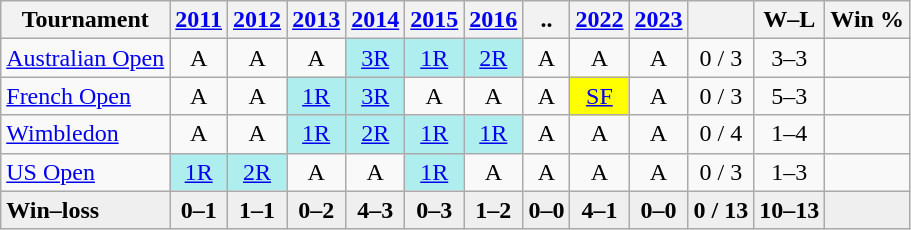<table class=wikitable style=text-align:center>
<tr>
<th>Tournament</th>
<th><a href='#'>2011</a></th>
<th><a href='#'>2012</a></th>
<th><a href='#'>2013</a></th>
<th><a href='#'>2014</a></th>
<th><a href='#'>2015</a></th>
<th><a href='#'>2016</a></th>
<th>..</th>
<th><a href='#'>2022</a></th>
<th><a href='#'>2023</a></th>
<th></th>
<th>W–L</th>
<th>Win %</th>
</tr>
<tr>
<td style= text-align:left><a href='#'>Australian Open</a></td>
<td>A</td>
<td>A</td>
<td>A</td>
<td style=background:#afeeee><a href='#'>3R</a></td>
<td style=background:#afeeee><a href='#'>1R</a></td>
<td style=background:#afeeee><a href='#'>2R</a></td>
<td>A</td>
<td>A</td>
<td>A</td>
<td>0 / 3</td>
<td>3–3</td>
<td></td>
</tr>
<tr>
<td style=text-align:left><a href='#'>French Open</a></td>
<td>A</td>
<td>A</td>
<td style=background:#afeeee><a href='#'>1R</a></td>
<td style=background:#afeeee><a href='#'>3R</a></td>
<td>A</td>
<td>A</td>
<td>A</td>
<td style=background:yellow><a href='#'>SF</a></td>
<td>A</td>
<td>0 / 3</td>
<td>5–3</td>
<td></td>
</tr>
<tr>
<td style= text-align:left><a href='#'>Wimbledon</a></td>
<td>A</td>
<td>A</td>
<td style=background:#afeeee><a href='#'>1R</a></td>
<td style=background:#afeeee><a href='#'>2R</a></td>
<td style=background:#afeeee><a href='#'>1R</a></td>
<td style=background:#afeeee><a href='#'>1R</a></td>
<td>A</td>
<td>A</td>
<td>A</td>
<td>0 / 4</td>
<td>1–4</td>
<td></td>
</tr>
<tr>
<td style=text-align:left><a href='#'>US Open</a></td>
<td style=background:#afeeee><a href='#'>1R</a></td>
<td style=background:#afeeee><a href='#'>2R</a></td>
<td>A</td>
<td>A</td>
<td style=background:#afeeee><a href='#'>1R</a></td>
<td>A</td>
<td>A</td>
<td>A</td>
<td>A</td>
<td>0 / 3</td>
<td>1–3</td>
<td></td>
</tr>
<tr style=font-weight:bold;background:#efefef>
<td style=text-align:left>Win–loss</td>
<td>0–1</td>
<td>1–1</td>
<td>0–2</td>
<td>4–3</td>
<td>0–3</td>
<td>1–2</td>
<td>0–0</td>
<td>4–1</td>
<td>0–0</td>
<td>0 / 13</td>
<td>10–13</td>
<td></td>
</tr>
</table>
